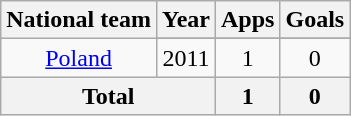<table class="wikitable" style="text-align:center">
<tr>
<th>National team</th>
<th>Year</th>
<th>Apps</th>
<th>Goals</th>
</tr>
<tr>
<td rowspan=2><a href='#'>Poland</a></td>
</tr>
<tr>
<td>2011</td>
<td>1</td>
<td>0</td>
</tr>
<tr>
<th colspan="2">Total</th>
<th>1</th>
<th>0</th>
</tr>
</table>
